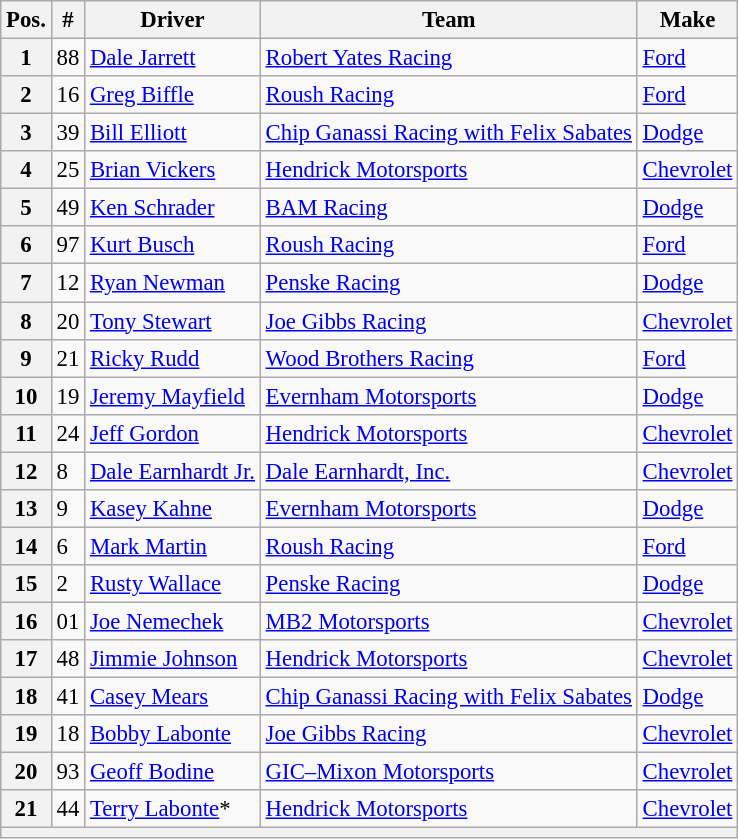<table class="wikitable" style="font-size:95%">
<tr>
<th>Pos.</th>
<th>#</th>
<th>Driver</th>
<th>Team</th>
<th>Make</th>
</tr>
<tr>
<th>1</th>
<td>88</td>
<td><a href='#'>Dale Jarrett</a></td>
<td><a href='#'>Robert Yates Racing</a></td>
<td><a href='#'>Ford</a></td>
</tr>
<tr>
<th>2</th>
<td>16</td>
<td><a href='#'>Greg Biffle</a></td>
<td><a href='#'>Roush Racing</a></td>
<td><a href='#'>Ford</a></td>
</tr>
<tr>
<th>3</th>
<td>39</td>
<td><a href='#'>Bill Elliott</a></td>
<td><a href='#'>Chip Ganassi Racing with Felix Sabates</a></td>
<td><a href='#'>Dodge</a></td>
</tr>
<tr>
<th>4</th>
<td>25</td>
<td><a href='#'>Brian Vickers</a></td>
<td><a href='#'>Hendrick Motorsports</a></td>
<td><a href='#'>Chevrolet</a></td>
</tr>
<tr>
<th>5</th>
<td>49</td>
<td><a href='#'>Ken Schrader</a></td>
<td><a href='#'>BAM Racing</a></td>
<td><a href='#'>Dodge</a></td>
</tr>
<tr>
<th>6</th>
<td>97</td>
<td><a href='#'>Kurt Busch</a></td>
<td><a href='#'>Roush Racing</a></td>
<td><a href='#'>Ford</a></td>
</tr>
<tr>
<th>7</th>
<td>12</td>
<td><a href='#'>Ryan Newman</a></td>
<td><a href='#'>Penske Racing</a></td>
<td><a href='#'>Dodge</a></td>
</tr>
<tr>
<th>8</th>
<td>20</td>
<td><a href='#'>Tony Stewart</a></td>
<td><a href='#'>Joe Gibbs Racing</a></td>
<td><a href='#'>Chevrolet</a></td>
</tr>
<tr>
<th>9</th>
<td>21</td>
<td><a href='#'>Ricky Rudd</a></td>
<td><a href='#'>Wood Brothers Racing</a></td>
<td><a href='#'>Ford</a></td>
</tr>
<tr>
<th>10</th>
<td>19</td>
<td><a href='#'>Jeremy Mayfield</a></td>
<td><a href='#'>Evernham Motorsports</a></td>
<td><a href='#'>Dodge</a></td>
</tr>
<tr>
<th>11</th>
<td>24</td>
<td><a href='#'>Jeff Gordon</a></td>
<td><a href='#'>Hendrick Motorsports</a></td>
<td><a href='#'>Chevrolet</a></td>
</tr>
<tr>
<th>12</th>
<td>8</td>
<td><a href='#'>Dale Earnhardt Jr.</a></td>
<td><a href='#'>Dale Earnhardt, Inc.</a></td>
<td><a href='#'>Chevrolet</a></td>
</tr>
<tr>
<th>13</th>
<td>9</td>
<td><a href='#'>Kasey Kahne</a></td>
<td><a href='#'>Evernham Motorsports</a></td>
<td><a href='#'>Dodge</a></td>
</tr>
<tr>
<th>14</th>
<td>6</td>
<td><a href='#'>Mark Martin</a></td>
<td><a href='#'>Roush Racing</a></td>
<td><a href='#'>Ford</a></td>
</tr>
<tr>
<th>15</th>
<td>2</td>
<td><a href='#'>Rusty Wallace</a></td>
<td><a href='#'>Penske Racing</a></td>
<td><a href='#'>Dodge</a></td>
</tr>
<tr>
<th>16</th>
<td>01</td>
<td><a href='#'>Joe Nemechek</a></td>
<td><a href='#'>MB2 Motorsports</a></td>
<td><a href='#'>Chevrolet</a></td>
</tr>
<tr>
<th>17</th>
<td>48</td>
<td><a href='#'>Jimmie Johnson</a></td>
<td><a href='#'>Hendrick Motorsports</a></td>
<td><a href='#'>Chevrolet</a></td>
</tr>
<tr>
<th>18</th>
<td>41</td>
<td><a href='#'>Casey Mears</a></td>
<td><a href='#'>Chip Ganassi Racing with Felix Sabates</a></td>
<td><a href='#'>Dodge</a></td>
</tr>
<tr>
<th>19</th>
<td>18</td>
<td><a href='#'>Bobby Labonte</a></td>
<td><a href='#'>Joe Gibbs Racing</a></td>
<td><a href='#'>Chevrolet</a></td>
</tr>
<tr>
<th>20</th>
<td>93</td>
<td><a href='#'>Geoff Bodine</a></td>
<td><a href='#'>GIC–Mixon Motorsports</a></td>
<td><a href='#'>Chevrolet</a></td>
</tr>
<tr>
<th>21</th>
<td>44</td>
<td><a href='#'>Terry Labonte</a>*</td>
<td><a href='#'>Hendrick Motorsports</a></td>
<td><a href='#'>Chevrolet</a></td>
</tr>
<tr>
<th colspan="5"></th>
</tr>
</table>
